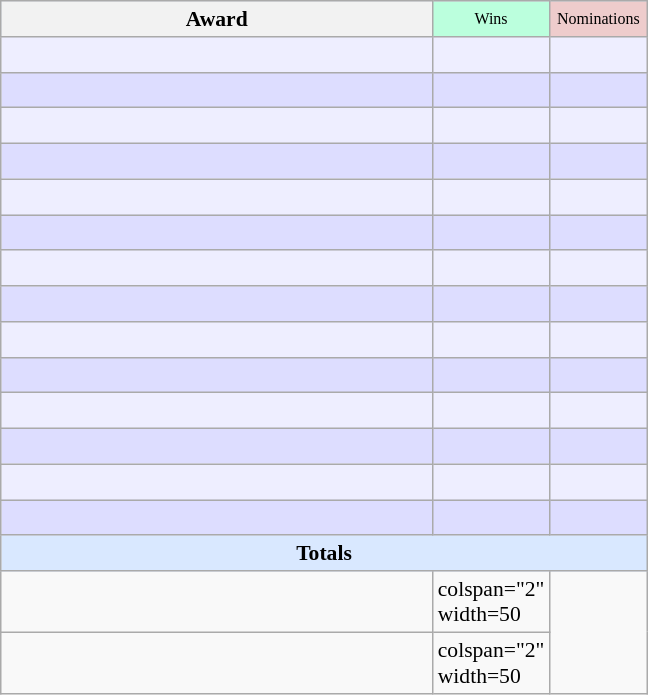<table class=wikitable style="width: 30em; text-align: left; font-size: 90%; vertical-align: left;">
<tr style="background:#d9e8ff; text-align:center;">
<th style="vertical-align: middle;">Award</th>
<td style="background:#bfd; font-size:8pt; width:60px;">Wins</td>
<td style="background:#ecc; font-size:8pt; width:60px;">Nominations</td>
</tr>
<tr style="background:#eef;">
<td style="text-align:center;"><br></td>
<td></td>
<td></td>
</tr>
<tr style="background:#ddf;">
<td style="text-align:center;"><br></td>
<td></td>
<td></td>
</tr>
<tr style="background:#eef;">
<td style="text-align:center;"><br></td>
<td></td>
<td></td>
</tr>
<tr style="background:#ddf;">
<td style="text-align:center;"><br></td>
<td></td>
<td></td>
</tr>
<tr style="background:#eef;">
<td style="text-align:center;"><br></td>
<td></td>
<td></td>
</tr>
<tr style="background:#ddf;">
<td style="text-align:center;"><br></td>
<td></td>
<td></td>
</tr>
<tr style="background:#eef;">
<td style="text-align:center;"><br></td>
<td></td>
<td></td>
</tr>
<tr style="background:#ddf;">
<td style="text-align:center;"><br></td>
<td></td>
<td></td>
</tr>
<tr style="background:#eef;">
<td style="text-align:center;"><br></td>
<td></td>
<td></td>
</tr>
<tr style="background:#ddf;">
<td style="text-align:center;"><br></td>
<td></td>
<td></td>
</tr>
<tr style="background:#eef;">
<td style="text-align:center;"><br></td>
<td></td>
<td></td>
</tr>
<tr style="background:#ddf;">
<td style="text-align:center;"><br></td>
<td></td>
<td></td>
</tr>
<tr style="background:#eef;">
<td style="text-align:center;"><br></td>
<td></td>
<td></td>
</tr>
<tr style="background:#ddf;">
<td style="text-align:center;"><br></td>
<td></td>
<td></td>
</tr>
<tr style="background:#d9e8ff;">
<td colspan="3" style="text-align:center;"><strong>Totals</strong></td>
</tr>
<tr>
<td></td>
<td>colspan="2" width=50 </td>
</tr>
<tr>
<td></td>
<td>colspan="2" width=50 </td>
</tr>
</table>
